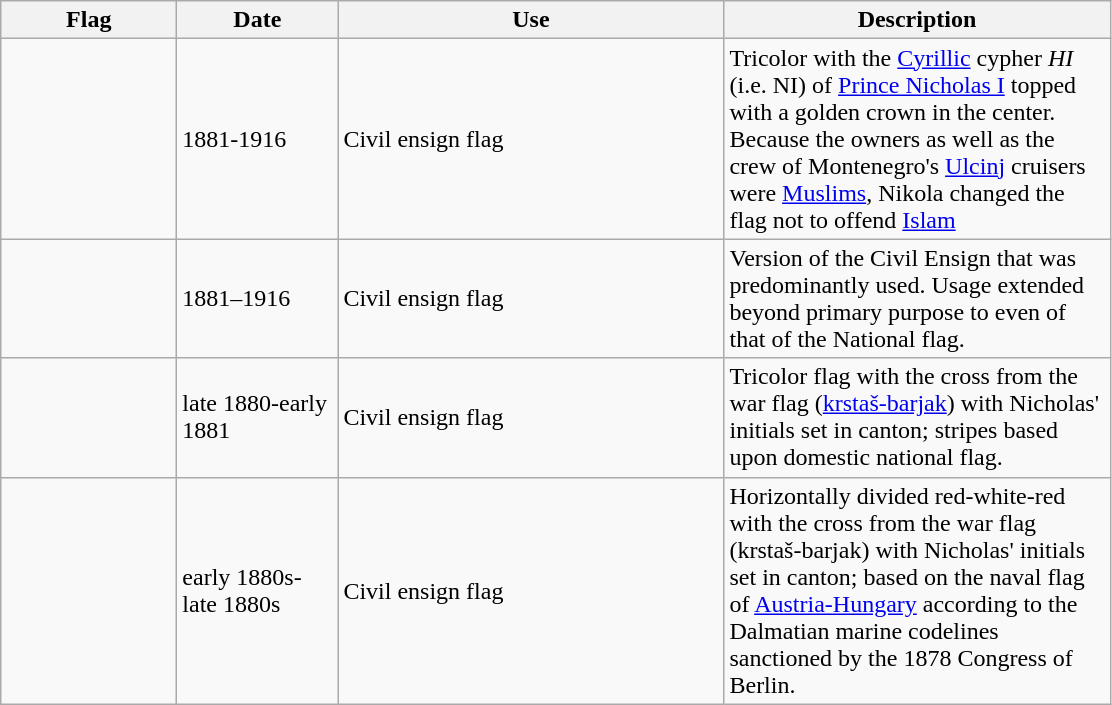<table class="wikitable">
<tr>
<th style="width:110px;">Flag</th>
<th style="width:100px;">Date</th>
<th style="width:250px;">Use</th>
<th style="width:250px;">Description</th>
</tr>
<tr>
<td></td>
<td>1881-1916</td>
<td>Civil ensign flag</td>
<td>Tricolor with the <a href='#'>Cyrillic</a> cypher <em>НІ</em> (i.e. NI) of <a href='#'>Prince Nicholas I</a> topped with a golden crown in the center. Because the owners as well as the crew of Montenegro's <a href='#'>Ulcinj</a> cruisers were <a href='#'>Muslims</a>, Nikola changed the flag not to offend <a href='#'>Islam</a></td>
</tr>
<tr>
<td></td>
<td>1881–1916</td>
<td>Civil ensign flag</td>
<td>Version of the Civil Ensign that was predominantly used. Usage extended beyond primary purpose to even of that of the National flag.</td>
</tr>
<tr>
<td></td>
<td>late 1880-early 1881</td>
<td>Civil ensign flag</td>
<td>Tricolor flag with the cross from the war flag (<a href='#'>krstaš-barjak</a>) with Nicholas' initials set in canton; stripes based upon domestic national flag.</td>
</tr>
<tr>
<td></td>
<td>early 1880s-late 1880s</td>
<td>Civil ensign flag</td>
<td>Horizontally divided red-white-red with the cross from the war flag (krstaš-barjak) with Nicholas' initials set in canton; based on the naval flag of <a href='#'>Austria-Hungary</a> according to the Dalmatian marine codelines sanctioned by the 1878 Congress of Berlin.</td>
</tr>
</table>
